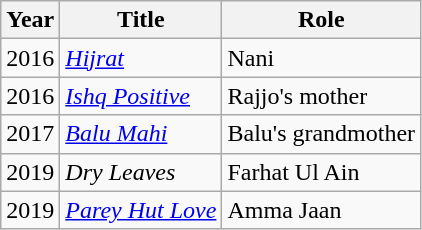<table class="wikitable sortable plainrowheaders">
<tr style="text-align:center;">
<th scope="col">Year</th>
<th scope="col">Title</th>
<th scope="col">Role</th>
</tr>
<tr>
<td>2016</td>
<td><em><a href='#'>Hijrat</a></em></td>
<td>Nani</td>
</tr>
<tr>
<td>2016</td>
<td><em><a href='#'>Ishq Positive</a></em></td>
<td>Rajjo's mother</td>
</tr>
<tr>
<td>2017</td>
<td><em><a href='#'>Balu Mahi</a></em></td>
<td>Balu's grandmother</td>
</tr>
<tr>
<td>2019</td>
<td><em>Dry Leaves</em></td>
<td>Farhat Ul Ain</td>
</tr>
<tr>
<td>2019</td>
<td><em><a href='#'>Parey Hut Love</a></em></td>
<td>Amma Jaan</td>
</tr>
</table>
